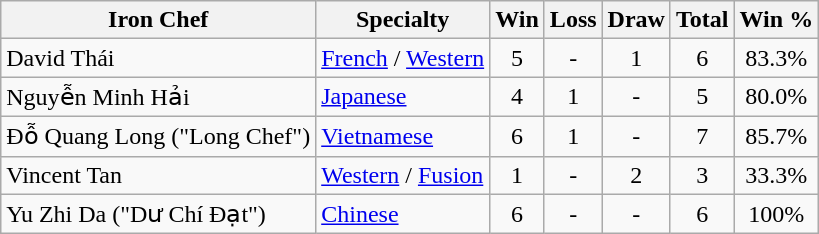<table class="wikitable sortable"  style="float:left; margin:auto; text-align:center;">
<tr>
<th>Iron Chef</th>
<th>Specialty</th>
<th>Win</th>
<th>Loss</th>
<th>Draw</th>
<th>Total</th>
<th>Win %</th>
</tr>
<tr>
<td style="text-align:left;">David Thái</td>
<td style="text-align:left;"><a href='#'>French</a> / <a href='#'>Western</a></td>
<td>5</td>
<td>-</td>
<td>1</td>
<td>6</td>
<td>83.3%</td>
</tr>
<tr>
<td style="text-align:left;">Nguyễn Minh Hải</td>
<td style="text-align:left;"><a href='#'>Japanese</a></td>
<td>4</td>
<td>1</td>
<td>-</td>
<td>5</td>
<td>80.0%</td>
</tr>
<tr>
<td style="text-align:left;">Đỗ Quang Long ("Long Chef")</td>
<td style="text-align:left;"><a href='#'>Vietnamese</a></td>
<td>6</td>
<td>1</td>
<td>-</td>
<td>7</td>
<td>85.7%</td>
</tr>
<tr>
<td style="text-align:left;">Vincent Tan</td>
<td style="text-align:left;"><a href='#'>Western</a> / <a href='#'>Fusion</a></td>
<td>1</td>
<td>-</td>
<td>2</td>
<td>3</td>
<td>33.3%</td>
</tr>
<tr>
<td style="text-align:left;">Yu Zhi Da ("Dư Chí Đạt")</td>
<td style="text-align:left;"><a href='#'>Chinese</a></td>
<td>6</td>
<td>-</td>
<td>-</td>
<td>6</td>
<td>100%</td>
</tr>
</table>
